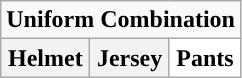<table class="wikitable">
<tr>
<td align="center" Colspan="3"><strong>Uniform Combination</strong></td>
</tr>
<tr align="center">
<th>Helmet</th>
<th>Jersey</th>
<th style="background:#FFFFFF;">Pants</th>
</tr>
</table>
